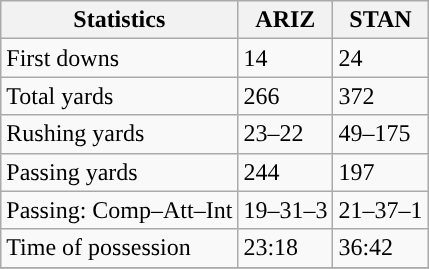<table class="wikitable" style="float: left;">
<tr>
<th>Statistics</th>
<th>ARIZ</th>
<th>STAN</th>
</tr>
<tr>
<td>First downs</td>
<td>14</td>
<td>24</td>
</tr>
<tr>
<td>Total yards</td>
<td>266</td>
<td>372</td>
</tr>
<tr>
<td>Rushing yards</td>
<td>23–22</td>
<td>49–175</td>
</tr>
<tr>
<td>Passing yards</td>
<td>244</td>
<td>197</td>
</tr>
<tr>
<td>Passing: Comp–Att–Int</td>
<td>19–31–3</td>
<td>21–37–1</td>
</tr>
<tr>
<td>Time of possession</td>
<td>23:18</td>
<td>36:42</td>
</tr>
<tr>
</tr>
</table>
